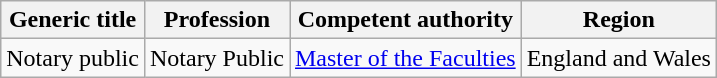<table class= wikitable>
<tr>
<th>Generic title</th>
<th>Profession</th>
<th>Competent authority</th>
<th>Region</th>
</tr>
<tr>
<td>Notary public</td>
<td>Notary Public</td>
<td><a href='#'>Master of the Faculties</a></td>
<td>England and Wales</td>
</tr>
</table>
